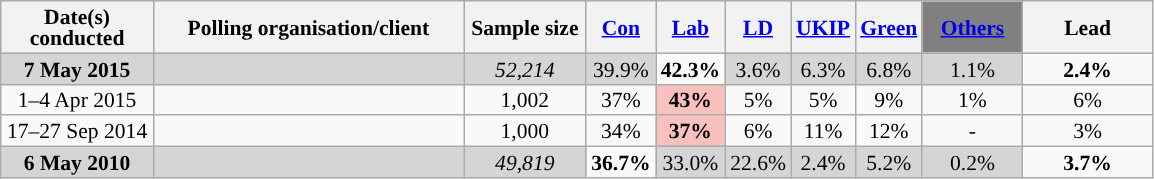<table class="wikitable sortable" style="text-align:center;font-size:90%;line-height:14px">
<tr>
<th ! style="width:95px;">Date(s)<br>conducted</th>
<th style="width:200px;">Polling organisation/client</th>
<th class="unsortable" style="width:75px;">Sample size</th>
<th class="unsortable" style="background:"><a href='#'><span>Con</span></a></th>
<th class="unsortable" style="background:"><a href='#'><span>Lab</span></a></th>
<th class="unsortable" style="background:"><a href='#'><span>LD</span></a></th>
<th class="unsortable" style="background:"><a href='#'><span>UKIP</span></a></th>
<th class="unsortable" style="background:"><a href='#'><span>Green</span></a></th>
<th class="unsortable" style="background:gray; width:60px;"><a href='#'><span>Others</span></a></th>
<th class="unsortable" style="width:80px;">Lead</th>
</tr>
<tr>
<td style="background:#D5D5D5"><strong>7 May 2015</strong></td>
<td style="background:#D5D5D5"></td>
<td style="background:#D5D5D5"><em>52,214</em></td>
<td style="background:#D5D5D5">39.9%</td>
<td style="background:"><strong>42.3%</strong></td>
<td style="background:#D5D5D5">3.6%</td>
<td style="background:#D5D5D5">6.3%</td>
<td style="background:#D5D5D5">6.8%</td>
<td style="background:#D5D5D5">1.1%</td>
<td style="background:"><strong>2.4% </strong></td>
</tr>
<tr>
<td>1–4 Apr 2015</td>
<td> </td>
<td>1,002</td>
<td>37%</td>
<td style="background:#F8C1BE"><strong>43%</strong></td>
<td>5%</td>
<td>5%</td>
<td>9%</td>
<td>1%</td>
<td style="background:">6%</td>
</tr>
<tr>
<td>17–27 Sep 2014</td>
<td> </td>
<td>1,000</td>
<td>34%</td>
<td style="background:#F8C1BE"><strong>37%</strong></td>
<td>6%</td>
<td>11%</td>
<td>12%</td>
<td>-</td>
<td style="background:">3%</td>
</tr>
<tr>
<td style="background:#D5D5D5"><strong>6 May 2010</strong></td>
<td style="background:#D5D5D5"></td>
<td style="background:#D5D5D5"><em>49,819</em></td>
<td style="background:"><strong>36.7%</strong></td>
<td style="background:#D5D5D5">33.0%</td>
<td style="background:#D5D5D5">22.6%</td>
<td style="background:#D5D5D5">2.4%</td>
<td style="background:#D5D5D5">5.2%</td>
<td style="background:#D5D5D5">0.2%</td>
<td style="background:"><strong>3.7% </strong></td>
</tr>
</table>
